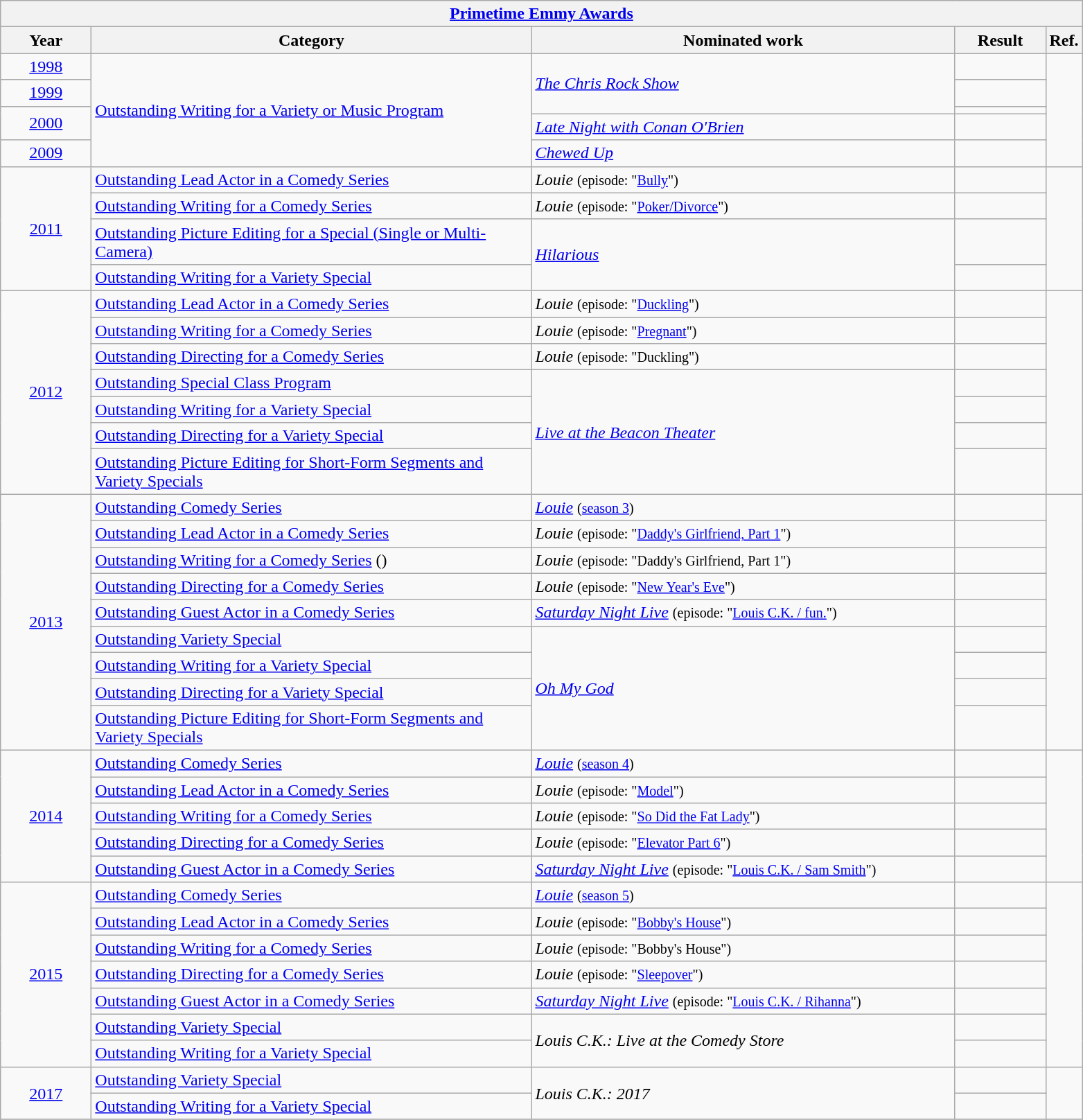<table class=wikitable>
<tr>
<th colspan=5><a href='#'>Primetime Emmy Awards</a></th>
</tr>
<tr>
<th scope="col" style="width:5em;">Year</th>
<th scope="col" style="width:26em;">Category</th>
<th scope="col" style="width:25em;">Nominated work</th>
<th scope="col" style="width:5em;">Result</th>
<th>Ref.</th>
</tr>
<tr>
<td style="text-align:center;"><a href='#'>1998</a></td>
<td rowspan=5><a href='#'>Outstanding Writing for a Variety or Music Program</a></td>
<td rowspan=3><em><a href='#'>The Chris Rock Show</a></em></td>
<td></td>
<td style="text-align:center;", rowspan=5></td>
</tr>
<tr>
<td style="text-align:center;"><a href='#'>1999</a></td>
<td></td>
</tr>
<tr>
<td style="text-align:center;", rowspan=2><a href='#'>2000</a></td>
<td></td>
</tr>
<tr>
<td><em><a href='#'>Late Night with Conan O'Brien</a></em></td>
<td></td>
</tr>
<tr>
<td style="text-align:center;"><a href='#'>2009</a></td>
<td><em><a href='#'>Chewed Up</a></em></td>
<td></td>
</tr>
<tr>
<td style="text-align:center;", rowspan=4><a href='#'>2011</a></td>
<td><a href='#'>Outstanding Lead Actor in a Comedy Series</a></td>
<td><em>Louie</em> <small> (episode: "<a href='#'>Bully</a>") </small></td>
<td></td>
<td style="text-align:center;", rowspan=4></td>
</tr>
<tr>
<td><a href='#'>Outstanding Writing for a Comedy Series</a></td>
<td><em>Louie</em> <small> (episode: "<a href='#'>Poker/Divorce</a>") </small></td>
<td></td>
</tr>
<tr>
<td><a href='#'>Outstanding Picture Editing for a Special (Single or Multi-Camera)</a></td>
<td rowspan=2><em><a href='#'>Hilarious</a></em></td>
<td></td>
</tr>
<tr>
<td><a href='#'>Outstanding Writing for a Variety Special</a></td>
<td></td>
</tr>
<tr>
<td style="text-align:center;", rowspan=7><a href='#'>2012</a></td>
<td><a href='#'>Outstanding Lead Actor in a Comedy Series</a></td>
<td><em>Louie</em> <small> (episode: "<a href='#'>Duckling</a>") </small></td>
<td></td>
<td style="text-align:center;", rowspan=7></td>
</tr>
<tr>
<td><a href='#'>Outstanding Writing for a Comedy Series</a></td>
<td><em>Louie</em> <small> (episode: "<a href='#'>Pregnant</a>") </small></td>
<td></td>
</tr>
<tr>
<td><a href='#'>Outstanding Directing for a Comedy Series</a></td>
<td><em>Louie</em> <small> (episode: "Duckling") </small></td>
<td></td>
</tr>
<tr>
<td><a href='#'>Outstanding Special Class Program</a></td>
<td rowspan=4><em><a href='#'>Live at the Beacon Theater</a></em></td>
<td></td>
</tr>
<tr>
<td><a href='#'>Outstanding Writing for a Variety Special</a></td>
<td></td>
</tr>
<tr>
<td><a href='#'>Outstanding Directing for a Variety Special</a></td>
<td></td>
</tr>
<tr>
<td><a href='#'>Outstanding Picture Editing for Short-Form Segments and Variety Specials</a></td>
<td></td>
</tr>
<tr>
<td style="text-align:center;", rowspan=9><a href='#'>2013</a></td>
<td><a href='#'>Outstanding Comedy Series</a></td>
<td><em><a href='#'>Louie</a></em> <small> (<a href='#'>season 3</a>) </small></td>
<td></td>
<td style="text-align:center;", rowspan=9></td>
</tr>
<tr>
<td><a href='#'>Outstanding Lead Actor in a Comedy Series</a></td>
<td><em>Louie</em> <small> (episode: "<a href='#'>Daddy's Girlfriend, Part 1</a>") </small></td>
<td></td>
</tr>
<tr>
<td><a href='#'>Outstanding Writing for a Comedy Series</a> ()</td>
<td><em>Louie</em> <small> (episode: "Daddy's Girlfriend, Part 1") </small></td>
<td></td>
</tr>
<tr>
<td><a href='#'>Outstanding Directing for a Comedy Series</a></td>
<td><em>Louie</em> <small> (episode: "<a href='#'>New Year's Eve</a>") </small></td>
<td></td>
</tr>
<tr>
<td><a href='#'>Outstanding Guest Actor in a Comedy Series</a></td>
<td><em><a href='#'>Saturday Night Live</a></em> <small> (episode: "<a href='#'>Louis C.K. / fun.</a>") </small></td>
<td></td>
</tr>
<tr>
<td><a href='#'>Outstanding Variety Special</a></td>
<td rowspan=4><em><a href='#'>Oh My God</a></em></td>
<td></td>
</tr>
<tr>
<td><a href='#'>Outstanding Writing for a Variety Special</a></td>
<td></td>
</tr>
<tr>
<td><a href='#'>Outstanding Directing for a Variety Special</a></td>
<td></td>
</tr>
<tr>
<td><a href='#'>Outstanding Picture Editing for Short-Form Segments and Variety Specials</a></td>
<td></td>
</tr>
<tr>
<td style="text-align:center;", rowspan=5><a href='#'>2014</a></td>
<td><a href='#'>Outstanding Comedy Series</a></td>
<td><em><a href='#'>Louie</a></em> <small> (<a href='#'>season 4</a>) </small></td>
<td></td>
<td style="text-align:center;", rowspan=5></td>
</tr>
<tr>
<td><a href='#'>Outstanding Lead Actor in a Comedy Series</a></td>
<td><em>Louie</em> <small> (episode: "<a href='#'>Model</a>") </small></td>
<td></td>
</tr>
<tr>
<td><a href='#'>Outstanding Writing for a Comedy Series</a></td>
<td><em>Louie</em> <small> (episode: "<a href='#'>So Did the Fat Lady</a>") </small></td>
<td></td>
</tr>
<tr>
<td><a href='#'>Outstanding Directing for a Comedy Series</a></td>
<td><em>Louie</em> <small> (episode: "<a href='#'>Elevator Part 6</a>") </small></td>
<td></td>
</tr>
<tr>
<td><a href='#'>Outstanding Guest Actor in a Comedy Series</a></td>
<td><em><a href='#'>Saturday Night Live</a></em> <small> (episode: "<a href='#'>Louis C.K. / Sam Smith</a>") </small></td>
<td></td>
</tr>
<tr>
<td style="text-align:center;", rowspan=7><a href='#'>2015</a></td>
<td><a href='#'>Outstanding Comedy Series</a></td>
<td><em><a href='#'>Louie</a></em> <small> (<a href='#'>season 5</a>) </small></td>
<td></td>
<td style="text-align:center;", rowspan=7></td>
</tr>
<tr>
<td><a href='#'>Outstanding Lead Actor in a Comedy Series</a></td>
<td><em>Louie</em> <small> (episode: "<a href='#'>Bobby's House</a>") </small></td>
<td></td>
</tr>
<tr>
<td><a href='#'>Outstanding Writing for a Comedy Series</a></td>
<td><em>Louie</em> <small> (episode: "Bobby's House") </small></td>
<td></td>
</tr>
<tr>
<td><a href='#'>Outstanding Directing for a Comedy Series</a></td>
<td><em>Louie</em> <small> (episode: "<a href='#'>Sleepover</a>") </small></td>
<td></td>
</tr>
<tr>
<td><a href='#'>Outstanding Guest Actor in a Comedy Series</a></td>
<td><em><a href='#'>Saturday Night Live</a></em> <small> (episode: "<a href='#'>Louis C.K. / Rihanna</a>") </small></td>
<td></td>
</tr>
<tr>
<td><a href='#'>Outstanding Variety Special</a></td>
<td rowspan=2><em>Louis C.K.: Live at the Comedy Store</em></td>
<td></td>
</tr>
<tr>
<td><a href='#'>Outstanding Writing for a Variety Special</a></td>
<td></td>
</tr>
<tr>
<td style="text-align:center;", rowspan=2><a href='#'>2017</a></td>
<td><a href='#'>Outstanding Variety Special</a></td>
<td rowspan=2><em>Louis C.K.: 2017</em></td>
<td></td>
<td style="text-align:center;", rowspan=2></td>
</tr>
<tr>
<td><a href='#'>Outstanding Writing for a Variety Special</a></td>
<td></td>
</tr>
<tr>
</tr>
</table>
